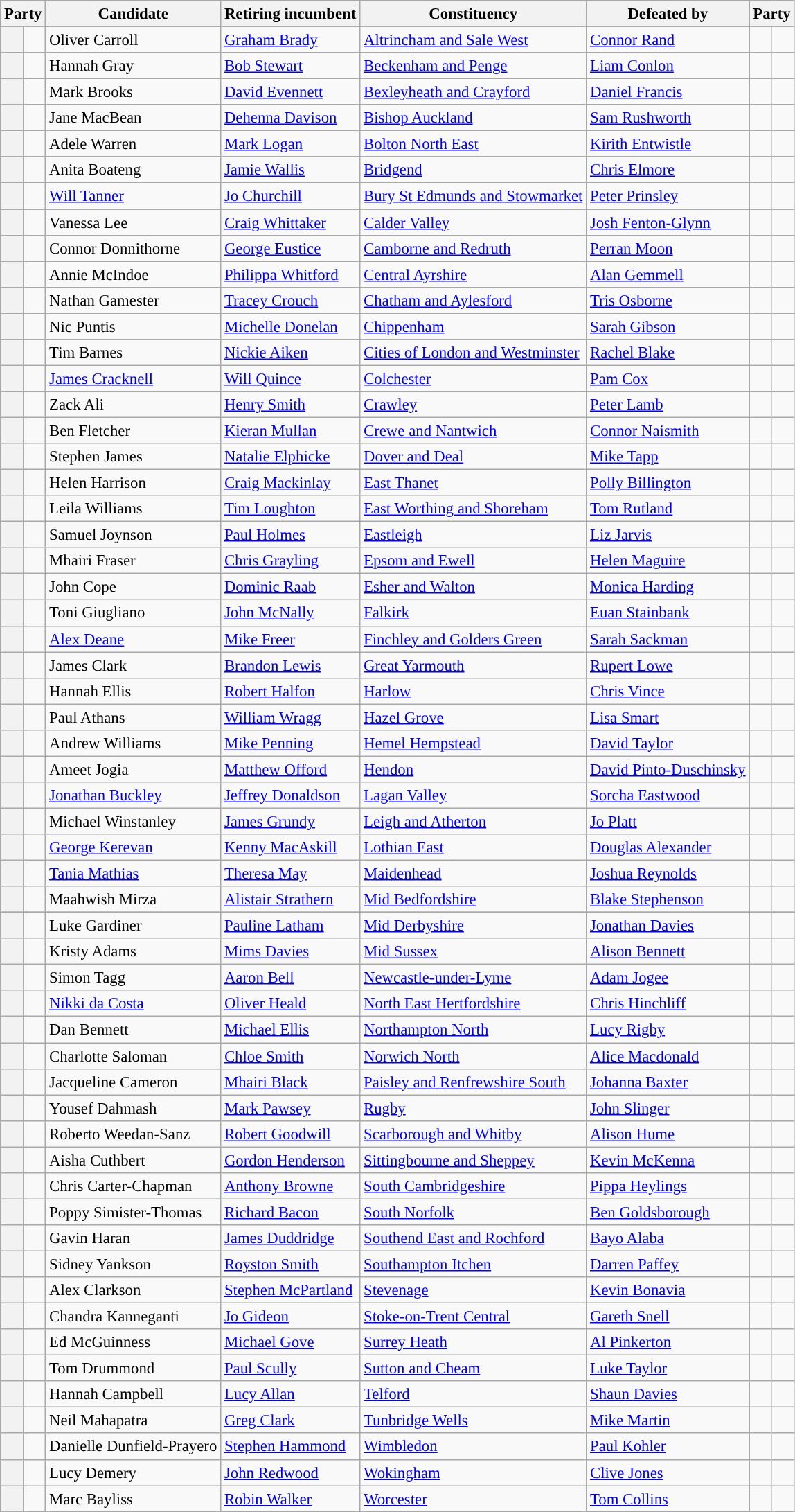<table class="wikitable sortable" style="font-size: 95%;">
<tr>
<th colspan="2">Party</th>
<th>Candidate</th>
<th>Retiring incumbent</th>
<th>Constituency</th>
<th>Defeated by</th>
<th colspan="2">Party</th>
</tr>
<tr>
<th style="background-color: "></th>
<td></td>
<td data-sort-value="Carroll, Oliver">Oliver Carroll</td>
<td data-sort-value="Brady, Graham"><a href='#'>Graham Brady</a></td>
<td><a href='#'>Altrincham and Sale West</a></td>
<td data-sort-value="Rand, Connor"><a href='#'>Connor Rand</a></td>
<td style="background-color: "></td>
<td></td>
</tr>
<tr>
<th style="background-color: "></th>
<td></td>
<td data-sort-value="Gray, Hannah">Hannah Gray</td>
<td data-sort-value="Stewart, Bob"><a href='#'>Bob Stewart</a></td>
<td><a href='#'>Beckenham and Penge</a></td>
<td data-sort-value="Conlon, Liam"><a href='#'>Liam Conlon</a></td>
<td style="background-color: "></td>
<td></td>
</tr>
<tr>
<th style="background-color: "></th>
<td></td>
<td data-sort-value="Brooks, Mark">Mark Brooks</td>
<td data-sort-value="Evennett, David"><a href='#'>David Evennett</a></td>
<td><a href='#'>Bexleyheath and Crayford</a></td>
<td data-sort-value="Francis, Daniel"><a href='#'>Daniel Francis</a></td>
<td style="background-color: "></td>
<td></td>
</tr>
<tr>
<th style="background-color: "></th>
<td></td>
<td data-sort-value="MacBean, Jane">Jane MacBean</td>
<td data-sort-value="Davison, Dehenna"><a href='#'>Dehenna Davison</a></td>
<td><a href='#'>Bishop Auckland</a></td>
<td data-sort-value="Rushworth, Sam"><a href='#'>Sam Rushworth</a></td>
<td style="background-color: "></td>
<td></td>
</tr>
<tr>
<th style="background-color: "></th>
<td></td>
<td data-sort-value="Warren, Adele">Adele Warren</td>
<td data-sort-value="Logan, Mark"><a href='#'>Mark Logan</a></td>
<td><a href='#'>Bolton North East</a></td>
<td data-sort-value="Entwistle, Kirith"><a href='#'>Kirith Entwistle</a></td>
<td style="background-color: "></td>
<td></td>
</tr>
<tr>
<th style="background-color: "></th>
<td></td>
<td data-sort-value="Boateng, Anita">Anita Boateng</td>
<td data-sort-value="Wallis, Jamie"><a href='#'>Jamie Wallis</a></td>
<td><a href='#'>Bridgend</a></td>
<td data-sort-value="Elmore, Chris"><a href='#'>Chris Elmore</a></td>
<td style="background-color: "></td>
<td></td>
</tr>
<tr>
<th style="background-color: "></th>
<td></td>
<td data-sort-value="Tanner, Will"><a href='#'>Will Tanner</a></td>
<td data-sort-value="Churchill, Jo"><a href='#'>Jo Churchill</a></td>
<td><a href='#'>Bury St Edmunds and Stowmarket</a></td>
<td data-sort-value="Prinsley, Peter"><a href='#'>Peter Prinsley</a></td>
<td style="background-color: "></td>
<td></td>
</tr>
<tr>
<th style="background-color: "></th>
<td></td>
<td data-sort-value="Lee, Vanessa">Vanessa Lee</td>
<td data-sort-value="Whittaker, Craig"><a href='#'>Craig Whittaker</a></td>
<td><a href='#'>Calder Valley</a></td>
<td data-sort-value="Fenton-Glynn, Josh"><a href='#'>Josh Fenton-Glynn</a></td>
<td style="background-color: "></td>
<td></td>
</tr>
<tr>
<th style="background-color: "></th>
<td></td>
<td data-sort-value="Donnithorne, Connor">Connor Donnithorne</td>
<td data-sort-value="Eustice, George"><a href='#'>George Eustice</a></td>
<td><a href='#'>Camborne and Redruth</a></td>
<td data-sort-value="Moon, Perran"><a href='#'>Perran Moon</a></td>
<td style="background-color: "></td>
<td></td>
</tr>
<tr>
<th style="background-color: "></th>
<td></td>
<td data-sort-value="McIndoe, Annie">Annie McIndoe</td>
<td data-sort-value="Whitford, Philippa"><a href='#'>Philippa Whitford</a></td>
<td><a href='#'>Central Ayrshire</a></td>
<td data-sort-value="Gemmell, Alan"><a href='#'>Alan Gemmell</a></td>
<td style="background-color: "></td>
<td></td>
</tr>
<tr>
<th style="background-color: "></th>
<td></td>
<td data-sort-value="Gamester, Nathan">Nathan Gamester</td>
<td data-sort-value="Crouch, Tracey"><a href='#'>Tracey Crouch</a></td>
<td><a href='#'>Chatham and Aylesford</a></td>
<td data-sort-value="Osborne, Tris"><a href='#'>Tris Osborne</a></td>
<td style="background-color: "></td>
<td></td>
</tr>
<tr>
<th style="background-color: "></th>
<td></td>
<td data-sort-value="Puntis, Nic">Nic Puntis</td>
<td data-sort-value="Donelan, Michelle"><a href='#'>Michelle Donelan</a></td>
<td><a href='#'>Chippenham</a></td>
<td data-sort-value="Gibson, Sarah"><a href='#'>Sarah Gibson</a></td>
<td style="background-color: "></td>
<td></td>
</tr>
<tr>
<th style="background-color: "></th>
<td></td>
<td data-sort-value="Barnes, Tim">Tim Barnes</td>
<td data-sort-value="Aiken, Nickie"><a href='#'>Nickie Aiken</a></td>
<td><a href='#'>Cities of London and Westminster</a></td>
<td data-sort-value="Blake, Rachel"><a href='#'>Rachel Blake</a></td>
<td style="background-color: "></td>
<td></td>
</tr>
<tr>
<th style="background-color: "></th>
<td></td>
<td data-sort-value="Cracknell, James"><a href='#'>James Cracknell</a></td>
<td data-sort-value="Quince, Will"><a href='#'>Will Quince</a></td>
<td><a href='#'>Colchester</a></td>
<td data-sort-value="Cox, Pam"><a href='#'>Pam Cox</a></td>
<td style="background-color: "></td>
<td></td>
</tr>
<tr>
<th style="background-color: "></th>
<td></td>
<td data-sort-value="Ali, Zack">Zack Ali</td>
<td data-sort-value="Smith, Henry"><a href='#'>Henry Smith</a></td>
<td><a href='#'>Crawley</a></td>
<td data-sort-value="Lamb, Peter"><a href='#'>Peter Lamb</a></td>
<td style="background-color: "></td>
<td></td>
</tr>
<tr>
<th style="background-color: "></th>
<td></td>
<td data-sort-value="Fletcher, Ben">Ben Fletcher</td>
<td data-sort-value="Mullan, Kieran"><a href='#'>Kieran Mullan</a></td>
<td><a href='#'>Crewe and Nantwich</a></td>
<td data-sort-value="Naismith, Connor"><a href='#'>Connor Naismith</a></td>
<td style="background-color: "></td>
<td></td>
</tr>
<tr>
<th style="background-color: "></th>
<td></td>
<td data-sort-value="James, Stephen">Stephen James</td>
<td data-sort-value="Elphicke, Natalie"><a href='#'>Natalie Elphicke</a></td>
<td><a href='#'>Dover and Deal</a></td>
<td data-sort-value="Tapp, Mike"><a href='#'>Mike Tapp</a></td>
<td style="background-color: "></td>
<td></td>
</tr>
<tr>
<th style="background-color: "></th>
<td></td>
<td data-sort-value="Harrison, Helen">Helen Harrison</td>
<td data-sort-value="Mackinlay, Craig"><a href='#'>Craig Mackinlay</a></td>
<td><a href='#'>East Thanet</a></td>
<td data-sort-value="Billington, Polly"><a href='#'>Polly Billington</a></td>
<td style="background-color: "></td>
<td></td>
</tr>
<tr>
<th style="background-color: "></th>
<td></td>
<td data-sort-value="Williams, Leila">Leila Williams</td>
<td data-sort-value="Loughton, Tim"><a href='#'>Tim Loughton</a></td>
<td><a href='#'>East Worthing and Shoreham</a></td>
<td data-sort-value="Rutland, Tom"><a href='#'>Tom Rutland</a></td>
<td style="background-color: "></td>
<td></td>
</tr>
<tr>
<th style="background-color: "></th>
<td></td>
<td data-sort-value="Joynson, Samuel">Samuel Joynson</td>
<td data-sort-value="Holmes, Paul"><a href='#'>Paul Holmes</a></td>
<td><a href='#'>Eastleigh</a></td>
<td data-sort-value="Jarvis, Liz"><a href='#'>Liz Jarvis</a></td>
<td style="background-color: "></td>
<td></td>
</tr>
<tr>
<th style="background-color: "></th>
<td></td>
<td data-sort-value="Fraser Mhairi">Mhairi Fraser</td>
<td data-sort-value="Grayling, Chris"><a href='#'>Chris Grayling</a></td>
<td><a href='#'>Epsom and Ewell</a></td>
<td data-sort-value="Maguire, Helen"><a href='#'>Helen Maguire</a></td>
<td style="background-color: "></td>
<td></td>
</tr>
<tr>
<th style="background-color: "></th>
<td></td>
<td data-sort-value="Cope, John">John Cope</td>
<td data-sort-value="Raab, Dominic"><a href='#'>Dominic Raab</a></td>
<td><a href='#'>Esher and Walton</a></td>
<td data-sort-value="Harding, Monica"><a href='#'>Monica Harding</a></td>
<td style="background-color: "></td>
<td></td>
</tr>
<tr>
<th style="background-color: "></th>
<td></td>
<td data-sort-value="Giugliano, Toni">Toni Giugliano</td>
<td data-sort-value="McNally, John"><a href='#'>John McNally</a></td>
<td><a href='#'>Falkirk</a></td>
<td data-sort-value="Stainbank, Euan"><a href='#'>Euan Stainbank</a></td>
<td style="background-color: "></td>
<td></td>
</tr>
<tr>
<th style="background-color: "></th>
<td></td>
<td data-sort-value="Deane, Alex"><a href='#'>Alex Deane</a></td>
<td data-sort-value="Freer, Mike"><a href='#'>Mike Freer</a></td>
<td><a href='#'>Finchley and Golders Green</a></td>
<td data-sort-value="Sackman, Sarah"><a href='#'>Sarah Sackman</a></td>
<td style="background-color: "></td>
<td></td>
</tr>
<tr>
<th style="background-color: "></th>
<td></td>
<td data-sort-value="Clark, James">James Clark</td>
<td data-sort-value="Lewis, Brandon"><a href='#'>Brandon Lewis</a></td>
<td><a href='#'>Great Yarmouth</a></td>
<td data-sort-value="Lowe, Rupert"><a href='#'>Rupert Lowe</a></td>
<td style="background-color: "></td>
<td></td>
</tr>
<tr>
<th style="background-color: "></th>
<td></td>
<td data-sort-value="Ellis, Hannah">Hannah Ellis</td>
<td data-sort-value="Halfon, Robert"><a href='#'>Robert Halfon</a></td>
<td><a href='#'>Harlow</a></td>
<td data-sort-value="Vince, Chris"><a href='#'>Chris Vince</a></td>
<td style="background-color: "></td>
<td></td>
</tr>
<tr>
<th style="background-color: "></th>
<td></td>
<td data-sort-value="Athans, Paul">Paul Athans</td>
<td data-sort-value="Wragg, William"><a href='#'>William Wragg</a></td>
<td><a href='#'>Hazel Grove</a></td>
<td data-sort-value="Smart, Lisa"><a href='#'>Lisa Smart</a></td>
<td style="background-color: "></td>
<td></td>
</tr>
<tr>
<th style="background-color: "></th>
<td></td>
<td data-sort-value="Williams, Andrew">Andrew Williams</td>
<td data-sort-value="Penning, Mike"><a href='#'>Mike Penning</a></td>
<td><a href='#'>Hemel Hempstead</a></td>
<td data-sort-value="Taylor, David"><a href='#'>David Taylor</a></td>
<td style="background-color: "></td>
<td></td>
</tr>
<tr>
<th style="background-color: "></th>
<td></td>
<td data-sort-value="Jogia, Ameet">Ameet Jogia</td>
<td data-sort-value="Offord, Matthew"><a href='#'>Matthew Offord</a></td>
<td><a href='#'>Hendon</a></td>
<td data-sort-value="Pinto-Duschinsky, David"><a href='#'>David Pinto-Duschinsky</a></td>
<td style="background-color: "></td>
<td></td>
</tr>
<tr>
<th style="background-color: "></th>
<td></td>
<td data-sort-value="Buckley, Jonathan"><a href='#'>Jonathan Buckley</a></td>
<td data-sort-value="Donaldson, Jeffrey"><a href='#'>Jeffrey Donaldson</a></td>
<td><a href='#'>Lagan Valley</a></td>
<td data-sort-value="Eastwood, Sorcha"><a href='#'>Sorcha Eastwood</a></td>
<td style="background-color: "></td>
<td></td>
</tr>
<tr>
<th style="background-color: "></th>
<td></td>
<td data-sort-value="Winstanley, Michael">Michael Winstanley</td>
<td data-sort-value="Grundy, James"><a href='#'>James Grundy</a></td>
<td><a href='#'>Leigh and Atherton</a></td>
<td data-sort-value="Platt, Jo"><a href='#'>Jo Platt</a></td>
<td style="background-color: "></td>
<td></td>
</tr>
<tr>
<th style="background-color: "></th>
<td></td>
<td data-sort-value="Kerevan, George"><a href='#'>George Kerevan</a></td>
<td data-sort-value="MacAskill, Kenny"><a href='#'>Kenny MacAskill</a></td>
<td><a href='#'>Lothian East</a></td>
<td data-sort-value="Alexander, Douglas"><a href='#'>Douglas Alexander</a></td>
<td style="background-color: "></td>
<td></td>
</tr>
<tr>
<th style="background-color: "></th>
<td></td>
<td data-sort-value="Mathias, Tania"><a href='#'>Tania Mathias</a></td>
<td data-sort-value="May, Theresa"><a href='#'>Theresa May</a></td>
<td><a href='#'>Maidenhead</a></td>
<td data-sort-value="Reynolds, Joshua"><a href='#'>Joshua Reynolds</a></td>
<td style="background-color: "></td>
<td></td>
</tr>
<tr>
<th style="background-color: "></th>
<td></td>
<td data-sort-value="Mirza, Maahwish">Maahwish Mirza</td>
<td data-sort-value="Strathern, Alistair"><a href='#'>Alistair Strathern</a></td>
<td><a href='#'>Mid Bedfordshire</a></td>
<td data-sort-value="Stephenson, Blake"><a href='#'>Blake Stephenson</a></td>
<td style="background-color: "></td>
<td></td>
</tr>
<tr>
</tr>
<tr>
<th style="background-color: "></th>
<td></td>
<td data-sort-value="Gardiner, Luke">Luke Gardiner</td>
<td data-sort-value="Latham,Pauline"><a href='#'>Pauline Latham</a></td>
<td><a href='#'>Mid Derbyshire</a></td>
<td data-sort-value="Davies, Jonathan"><a href='#'>Jonathan Davies</a></td>
<td style="background-color: "></td>
<td></td>
</tr>
<tr>
<th style="background-color: "></th>
<td></td>
<td data-sort-value="Adams, Kristy">Kristy Adams</td>
<td data-sort-value="Davies, Mims"><a href='#'>Mims Davies</a></td>
<td><a href='#'>Mid Sussex</a></td>
<td data-sort-value="Bennett, Alison"><a href='#'>Alison Bennett</a></td>
<td style="background-color: "></td>
<td></td>
</tr>
<tr>
<th style="background-color: "></th>
<td></td>
<td data-sort-value="Tagg, Simon">Simon Tagg</td>
<td data-sort-value="Bell, Aaron"><a href='#'>Aaron Bell</a></td>
<td><a href='#'>Newcastle-under-Lyme</a></td>
<td data-sort-value="Jogee, Adam"><a href='#'>Adam Jogee</a></td>
<td style="background-color: "></td>
<td></td>
</tr>
<tr>
<th style="background-color: "></th>
<td></td>
<td data-sort-value="da Costa, Nikki"><a href='#'>Nikki da Costa</a></td>
<td data-sort-value="Heald, Oliver"><a href='#'>Oliver Heald</a></td>
<td><a href='#'>North East Hertfordshire</a></td>
<td data-sort-value="Hinchliff, Chris"><a href='#'>Chris Hinchliff</a></td>
<td style="background-color: "></td>
<td></td>
</tr>
<tr>
<th style="background-color: "></th>
<td></td>
<td data-sort-value="Bennett, Dan">Dan Bennett</td>
<td data-sort-value="Ellie, Michael"><a href='#'>Michael Ellis</a></td>
<td><a href='#'>Northampton North</a></td>
<td data-sort-value="Rigby, Lucy"><a href='#'>Lucy Rigby</a></td>
<td style="background-color: "></td>
<td></td>
</tr>
<tr>
<th style="background-color: "></th>
<td></td>
<td data-sort-value="Saloman, Charlotte">Charlotte Saloman</td>
<td data-sort-value="Smith, Chloe"><a href='#'>Chloe Smith</a></td>
<td><a href='#'>Norwich North</a></td>
<td data-sort-value="Macdonald, Alice"><a href='#'>Alice Macdonald</a></td>
<td style="background-color: "></td>
<td></td>
</tr>
<tr>
<th style="background-color: "></th>
<td></td>
<td data-sort-value="Cameron, Jacqueline">Jacqueline Cameron</td>
<td data-sort-value="Black, Mhairi"><a href='#'>Mhairi Black</a></td>
<td><a href='#'>Paisley and Renfrewshire South</a></td>
<td data-sort-value="Baxter, Johanna"><a href='#'>Johanna Baxter</a></td>
<td style="background-color: "></td>
<td></td>
</tr>
<tr>
<th style="background-color: "></th>
<td></td>
<td data-sort-value="Dahmash, Yousef">Yousef Dahmash</td>
<td data-sort-value="Pawsey, Mark"><a href='#'>Mark Pawsey</a></td>
<td><a href='#'>Rugby</a></td>
<td data-sort-value="Slinger, John"><a href='#'>John Slinger</a></td>
<td style="background-color: "></td>
<td></td>
</tr>
<tr>
<th style="background-color: "></th>
<td></td>
<td data-sort-value="Weedan-Sanz, Roberto">Roberto Weedan-Sanz</td>
<td data-sort-value="Goodwill, Robert"><a href='#'>Robert Goodwill</a></td>
<td><a href='#'>Scarborough and Whitby</a></td>
<td data-sort-value="Hume, Alison"><a href='#'>Alison Hume</a></td>
<td style="background-color: "></td>
<td></td>
</tr>
<tr>
<th style="background-color: "></th>
<td></td>
<td data-sort-value="Cuthbert, Aisha">Aisha Cuthbert</td>
<td data-sort-value="Henderson, Gordon"><a href='#'>Gordon Henderson</a></td>
<td><a href='#'>Sittingbourne and Sheppey</a></td>
<td data-sort-value="McKenna, Kevin"><a href='#'>Kevin McKenna</a></td>
<td style="background-color: "></td>
<td></td>
</tr>
<tr>
<th style="background-color: "></th>
<td></td>
<td data-sort-value="Carter-Chapman, Chris">Chris Carter-Chapman</td>
<td data-sort-value="Browne, Anthony"><a href='#'>Anthony Browne</a></td>
<td><a href='#'>South Cambridgeshire</a></td>
<td data-sort-value="Heylings, Pippa"><a href='#'>Pippa Heylings</a></td>
<td style="background-color: "></td>
<td></td>
</tr>
<tr>
<th style="background-color: "></th>
<td></td>
<td data-sort-value="Simister-Thomas, Poppy">Poppy Simister-Thomas</td>
<td data-sort-value="Bacon, Richard"><a href='#'>Richard Bacon</a></td>
<td><a href='#'>South Norfolk</a></td>
<td data-sort-value="Goldsborough, Ben"><a href='#'>Ben Goldsborough</a></td>
<td style="background-color: "></td>
<td></td>
</tr>
<tr>
<th style="background-color: "></th>
<td></td>
<td data-sort-value="Haran, Gavin">Gavin Haran</td>
<td data-sort-value="Duddridge, James"><a href='#'>James Duddridge</a></td>
<td><a href='#'>Southend East and Rochford</a></td>
<td data-sort-value="Alaba, Bayo"><a href='#'>Bayo Alaba</a></td>
<td style="background-color: "></td>
<td></td>
</tr>
<tr>
<th style="background-color: "></th>
<td></td>
<td data-sort-value="Yankson, Sidney">Sidney Yankson</td>
<td data-sort-value="Smith, Royston"><a href='#'>Royston Smith</a></td>
<td><a href='#'>Southampton Itchen</a></td>
<td data-sort-value="Paffey, Darren"><a href='#'>Darren Paffey</a></td>
<td style="background-color: "></td>
<td></td>
</tr>
<tr>
<th style="background-color: "></th>
<td></td>
<td data-sort-value="Clarkson, Alex">Alex Clarkson</td>
<td data-sort-value="McPartland, Stephen"><a href='#'>Stephen McPartland</a></td>
<td><a href='#'>Stevenage</a></td>
<td data-sort-value="Bonavia, Kevin"><a href='#'>Kevin Bonavia</a></td>
<td style="background-color: "></td>
<td></td>
</tr>
<tr>
<th style="background-color: "></th>
<td></td>
<td data-sort-value="Kanneganti, Chandra">Chandra Kanneganti</td>
<td data-sort-value="Gideon, Jo"><a href='#'>Jo Gideon</a></td>
<td><a href='#'>Stoke-on-Trent Central</a></td>
<td data-sort-value="Snell, Gareth"><a href='#'>Gareth Snell</a></td>
<td style="background-color: "></td>
<td></td>
</tr>
<tr>
<th style="background-color: "></th>
<td></td>
<td data-sort-value="McGuinness, Ed">Ed McGuinness</td>
<td data-sort-value="Gove, Michael"><a href='#'>Michael Gove</a></td>
<td><a href='#'>Surrey Heath</a></td>
<td data-sort-value="Pinkerton, Al"><a href='#'>Al Pinkerton</a></td>
<td style="background-color: "></td>
<td></td>
</tr>
<tr>
<th style="background-color: "></th>
<td></td>
<td data-sort-value="Drummond, Tom">Tom Drummond</td>
<td data-sort-value="Scully, Paul"><a href='#'>Paul Scully</a></td>
<td><a href='#'>Sutton and Cheam</a></td>
<td data-sort-value="Taylor, Luke"><a href='#'>Luke Taylor</a></td>
<td style="background-color: "></td>
<td></td>
</tr>
<tr>
<th style="background-color: "></th>
<td></td>
<td data-sort-value="Campbell, Hannah">Hannah Campbell</td>
<td data-sort-value="Allan, Lucy"><a href='#'>Lucy Allan</a></td>
<td><a href='#'>Telford</a></td>
<td data-sort-value="Davies, Shaun"><a href='#'>Shaun Davies</a></td>
<td style="background-color: "></td>
<td></td>
</tr>
<tr>
<th style="background-color: "></th>
<td></td>
<td data-sort-value="Mahapatra, Neil">Neil Mahapatra</td>
<td data-sort-value="Clark, Greg"><a href='#'>Greg Clark</a></td>
<td><a href='#'>Tunbridge Wells</a></td>
<td data-sort-value="Martin, Mike"><a href='#'>Mike Martin</a></td>
<td style="background-color: "></td>
<td></td>
</tr>
<tr>
<th style="background-color: "></th>
<td></td>
<td data-sort-value="Dunfield-Prayero, Danielle">Danielle Dunfield-Prayero</td>
<td data-sort-value="Hammond, Stephen"><a href='#'>Stephen Hammond</a></td>
<td><a href='#'>Wimbledon</a></td>
<td data-sort-value="Kohler, Paul"><a href='#'>Paul Kohler</a></td>
<td style="background-color: "></td>
<td></td>
</tr>
<tr>
<th style="background-color: "></th>
<td></td>
<td data-sort-value="Demery, Lucy">Lucy Demery</td>
<td data-sort-value="Redwood, John"><a href='#'>John Redwood</a></td>
<td><a href='#'>Wokingham</a></td>
<td data-sort-value="Jones, Clive"><a href='#'>Clive Jones</a></td>
<td style="background-color: "></td>
<td></td>
</tr>
<tr>
<th style="background-color: "></th>
<td></td>
<td data-sort-value="Baylicc, Marc">Marc Bayliss</td>
<td data-sort-value="Walker, Robin"><a href='#'>Robin Walker</a></td>
<td><a href='#'>Worcester</a></td>
<td data-sort-value="Collins, Tom"><a href='#'>Tom Collins</a></td>
<td style="background-color: "></td>
<td></td>
</tr>
</table>
